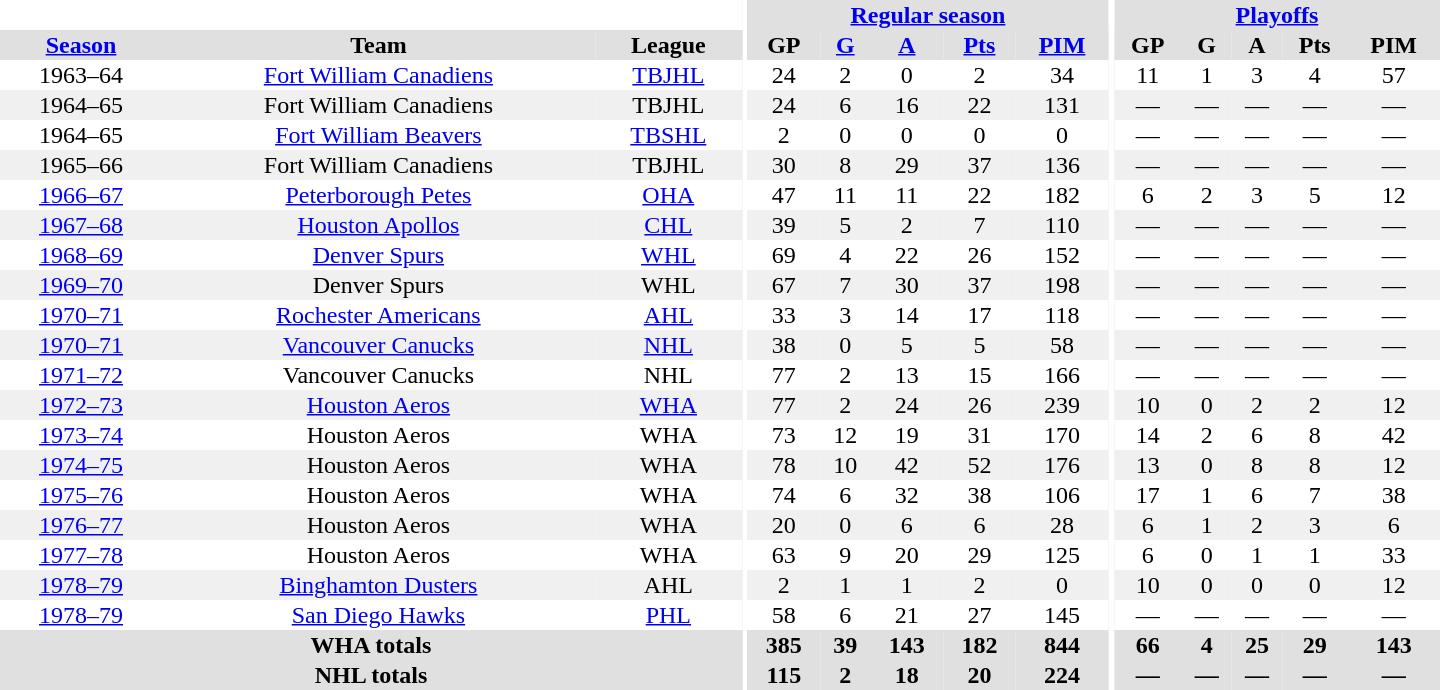<table border="0" cellpadding="1" cellspacing="0" style="text-align:center; width:60em">
<tr bgcolor="#e0e0e0">
<th colspan="3" bgcolor="#ffffff"></th>
<th rowspan="100" bgcolor="#ffffff"></th>
<th colspan="5"><a href='#'>Regular season</a></th>
<th rowspan="100" bgcolor="#ffffff"></th>
<th colspan="5"><a href='#'>Playoffs</a></th>
</tr>
<tr bgcolor="#e0e0e0">
<th><a href='#'>Season</a></th>
<th>Team</th>
<th>League</th>
<th>GP</th>
<th><a href='#'>G</a></th>
<th><a href='#'>A</a></th>
<th><a href='#'>Pts</a></th>
<th><a href='#'>PIM</a></th>
<th>GP</th>
<th>G</th>
<th>A</th>
<th>Pts</th>
<th>PIM</th>
</tr>
<tr>
<td>1963–64</td>
<td><a href='#'>Fort William Canadiens</a></td>
<td><a href='#'>TBJHL</a></td>
<td>24</td>
<td>2</td>
<td>0</td>
<td>2</td>
<td>34</td>
<td>11</td>
<td>1</td>
<td>3</td>
<td>4</td>
<td>57</td>
</tr>
<tr bgcolor="#f0f0f0">
<td>1964–65</td>
<td>Fort William Canadiens</td>
<td>TBJHL</td>
<td>24</td>
<td>6</td>
<td>16</td>
<td>22</td>
<td>131</td>
<td>—</td>
<td>—</td>
<td>—</td>
<td>—</td>
<td>—</td>
</tr>
<tr>
<td>1964–65</td>
<td><a href='#'>Fort William Beavers</a></td>
<td><a href='#'>TBSHL</a></td>
<td>2</td>
<td>0</td>
<td>0</td>
<td>0</td>
<td>0</td>
<td>—</td>
<td>—</td>
<td>—</td>
<td>—</td>
<td>—</td>
</tr>
<tr bgcolor="#f0f0f0">
<td>1965–66</td>
<td>Fort William Canadiens</td>
<td>TBJHL</td>
<td>30</td>
<td>8</td>
<td>29</td>
<td>37</td>
<td>136</td>
<td>—</td>
<td>—</td>
<td>—</td>
<td>—</td>
<td>—</td>
</tr>
<tr>
<td><a href='#'>1966–67</a></td>
<td><a href='#'>Peterborough Petes</a></td>
<td><a href='#'>OHA</a></td>
<td>47</td>
<td>11</td>
<td>11</td>
<td>22</td>
<td>182</td>
<td>6</td>
<td>2</td>
<td>3</td>
<td>5</td>
<td>12</td>
</tr>
<tr bgcolor="#f0f0f0">
<td><a href='#'>1967–68</a></td>
<td><a href='#'>Houston Apollos</a></td>
<td><a href='#'>CHL</a></td>
<td>39</td>
<td>5</td>
<td>2</td>
<td>7</td>
<td>110</td>
<td>—</td>
<td>—</td>
<td>—</td>
<td>—</td>
<td>—</td>
</tr>
<tr>
<td><a href='#'>1968–69</a></td>
<td><a href='#'>Denver Spurs</a></td>
<td><a href='#'>WHL</a></td>
<td>69</td>
<td>4</td>
<td>22</td>
<td>26</td>
<td>152</td>
<td>—</td>
<td>—</td>
<td>—</td>
<td>—</td>
<td>—</td>
</tr>
<tr bgcolor="#f0f0f0">
<td><a href='#'>1969–70</a></td>
<td>Denver Spurs</td>
<td>WHL</td>
<td>67</td>
<td>7</td>
<td>30</td>
<td>37</td>
<td>198</td>
<td>—</td>
<td>—</td>
<td>—</td>
<td>—</td>
<td>—</td>
</tr>
<tr>
<td><a href='#'>1970–71</a></td>
<td><a href='#'>Rochester Americans</a></td>
<td><a href='#'>AHL</a></td>
<td>33</td>
<td>3</td>
<td>14</td>
<td>17</td>
<td>118</td>
<td>—</td>
<td>—</td>
<td>—</td>
<td>—</td>
<td>—</td>
</tr>
<tr bgcolor="#f0f0f0">
<td><a href='#'>1970–71</a></td>
<td><a href='#'>Vancouver Canucks</a></td>
<td><a href='#'>NHL</a></td>
<td>38</td>
<td>0</td>
<td>5</td>
<td>5</td>
<td>58</td>
<td>—</td>
<td>—</td>
<td>—</td>
<td>—</td>
<td>—</td>
</tr>
<tr>
<td><a href='#'>1971–72</a></td>
<td>Vancouver Canucks</td>
<td>NHL</td>
<td>77</td>
<td>2</td>
<td>13</td>
<td>15</td>
<td>166</td>
<td>—</td>
<td>—</td>
<td>—</td>
<td>—</td>
<td>—</td>
</tr>
<tr bgcolor="#f0f0f0">
<td><a href='#'>1972–73</a></td>
<td><a href='#'>Houston Aeros</a></td>
<td><a href='#'>WHA</a></td>
<td>77</td>
<td>2</td>
<td>24</td>
<td>26</td>
<td>239</td>
<td>10</td>
<td>0</td>
<td>2</td>
<td>2</td>
<td>12</td>
</tr>
<tr>
<td><a href='#'>1973–74</a></td>
<td>Houston Aeros</td>
<td>WHA</td>
<td>73</td>
<td>12</td>
<td>19</td>
<td>31</td>
<td>170</td>
<td>14</td>
<td>2</td>
<td>6</td>
<td>8</td>
<td>42</td>
</tr>
<tr bgcolor="#f0f0f0">
<td><a href='#'>1974–75</a></td>
<td>Houston Aeros</td>
<td>WHA</td>
<td>78</td>
<td>10</td>
<td>42</td>
<td>52</td>
<td>176</td>
<td>13</td>
<td>0</td>
<td>8</td>
<td>8</td>
<td>12</td>
</tr>
<tr>
<td><a href='#'>1975–76</a></td>
<td>Houston Aeros</td>
<td>WHA</td>
<td>74</td>
<td>6</td>
<td>32</td>
<td>38</td>
<td>106</td>
<td>17</td>
<td>1</td>
<td>6</td>
<td>7</td>
<td>38</td>
</tr>
<tr bgcolor="#f0f0f0">
<td><a href='#'>1976–77</a></td>
<td>Houston Aeros</td>
<td>WHA</td>
<td>20</td>
<td>0</td>
<td>6</td>
<td>6</td>
<td>28</td>
<td>6</td>
<td>1</td>
<td>2</td>
<td>3</td>
<td>6</td>
</tr>
<tr>
<td><a href='#'>1977–78</a></td>
<td>Houston Aeros</td>
<td>WHA</td>
<td>63</td>
<td>9</td>
<td>20</td>
<td>29</td>
<td>125</td>
<td>6</td>
<td>0</td>
<td>1</td>
<td>1</td>
<td>33</td>
</tr>
<tr bgcolor="#f0f0f0">
<td><a href='#'>1978–79</a></td>
<td><a href='#'>Binghamton Dusters</a></td>
<td>AHL</td>
<td>2</td>
<td>1</td>
<td>1</td>
<td>2</td>
<td>0</td>
<td>10</td>
<td>0</td>
<td>0</td>
<td>0</td>
<td>12</td>
</tr>
<tr>
<td><a href='#'>1978–79</a></td>
<td><a href='#'>San Diego Hawks</a></td>
<td><a href='#'>PHL</a></td>
<td>58</td>
<td>6</td>
<td>21</td>
<td>27</td>
<td>145</td>
<td>—</td>
<td>—</td>
<td>—</td>
<td>—</td>
<td>—</td>
</tr>
<tr bgcolor="#e0e0e0">
<th colspan="3">WHA totals</th>
<th>385</th>
<th>39</th>
<th>143</th>
<th>182</th>
<th>844</th>
<th>66</th>
<th>4</th>
<th>25</th>
<th>29</th>
<th>143</th>
</tr>
<tr bgcolor="#e0e0e0">
<th colspan="3">NHL totals</th>
<th>115</th>
<th>2</th>
<th>18</th>
<th>20</th>
<th>224</th>
<th>—</th>
<th>—</th>
<th>—</th>
<th>—</th>
<th>—</th>
</tr>
</table>
